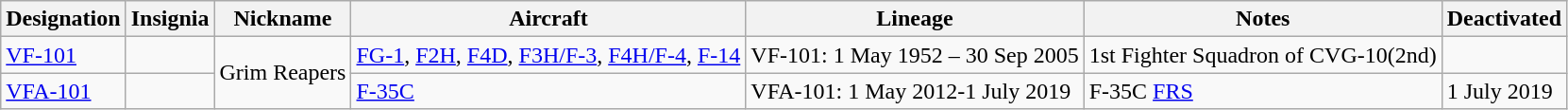<table class="wikitable">
<tr>
<th>Designation</th>
<th>Insignia</th>
<th>Nickname</th>
<th>Aircraft</th>
<th>Lineage</th>
<th>Notes</th>
<th>Deactivated</th>
</tr>
<tr>
<td><a href='#'>VF-101</a></td>
<td></td>
<td Rowspan="2">Grim Reapers</td>
<td><a href='#'>FG-1</a>, <a href='#'>F2H</a>, <a href='#'>F4D</a>, <a href='#'>F3H/F-3</a>, <a href='#'>F4H/F-4</a>, <a href='#'>F-14</a></td>
<td style="white-space: nowrap;">VF-101: 1 May 1952 – 30 Sep 2005</td>
<td>1st Fighter Squadron of CVG-10(2nd)</td>
</tr>
<tr>
<td><a href='#'>VFA-101</a></td>
<td></td>
<td><a href='#'>F-35C</a></td>
<td>VFA-101: 1 May 2012-1 July 2019</td>
<td>F-35C <a href='#'>FRS</a></td>
<td>1 July 2019</td>
</tr>
</table>
